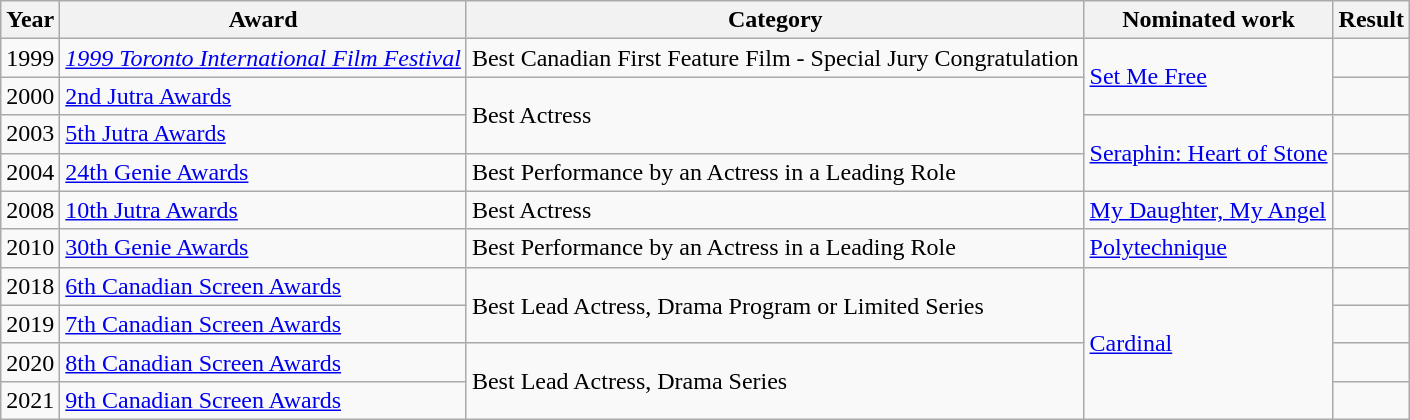<table class="wikitable sortable">
<tr>
<th>Year</th>
<th>Award</th>
<th>Category</th>
<th>Nominated work</th>
<th class="wikitable unsortable">Result</th>
</tr>
<tr>
<td>1999</td>
<td><em><a href='#'>1999 Toronto International Film Festival</a></em></td>
<td>Best Canadian First Feature Film - Special Jury Congratulation</td>
<td rowspan="2"><a href='#'>Set Me Free</a></td>
<td></td>
</tr>
<tr>
<td>2000</td>
<td><a href='#'>2nd Jutra Awards</a></td>
<td rowspan="2">Best Actress</td>
<td></td>
</tr>
<tr>
<td>2003</td>
<td><a href='#'>5th Jutra Awards</a></td>
<td rowspan="2"><a href='#'>Seraphin: Heart of Stone</a></td>
<td></td>
</tr>
<tr>
<td>2004</td>
<td><a href='#'>24th Genie Awards</a></td>
<td>Best Performance by an Actress in a Leading Role</td>
<td></td>
</tr>
<tr>
<td>2008</td>
<td><a href='#'>10th Jutra Awards</a></td>
<td>Best Actress</td>
<td><a href='#'>My Daughter, My Angel</a></td>
<td></td>
</tr>
<tr>
<td>2010</td>
<td><a href='#'>30th Genie Awards</a></td>
<td>Best Performance by an Actress in a Leading Role</td>
<td><a href='#'>Polytechnique</a></td>
<td></td>
</tr>
<tr>
<td>2018</td>
<td><a href='#'>6th Canadian Screen Awards</a></td>
<td rowspan="2">Best Lead Actress, Drama Program or Limited Series</td>
<td rowspan="4"><a href='#'>Cardinal</a></td>
<td></td>
</tr>
<tr>
<td>2019</td>
<td><a href='#'>7th Canadian Screen Awards</a></td>
<td></td>
</tr>
<tr>
<td>2020</td>
<td><a href='#'>8th Canadian Screen Awards</a></td>
<td rowspan="2">Best Lead Actress, Drama Series</td>
<td></td>
</tr>
<tr>
<td>2021</td>
<td><a href='#'>9th Canadian Screen Awards</a></td>
<td></td>
</tr>
</table>
